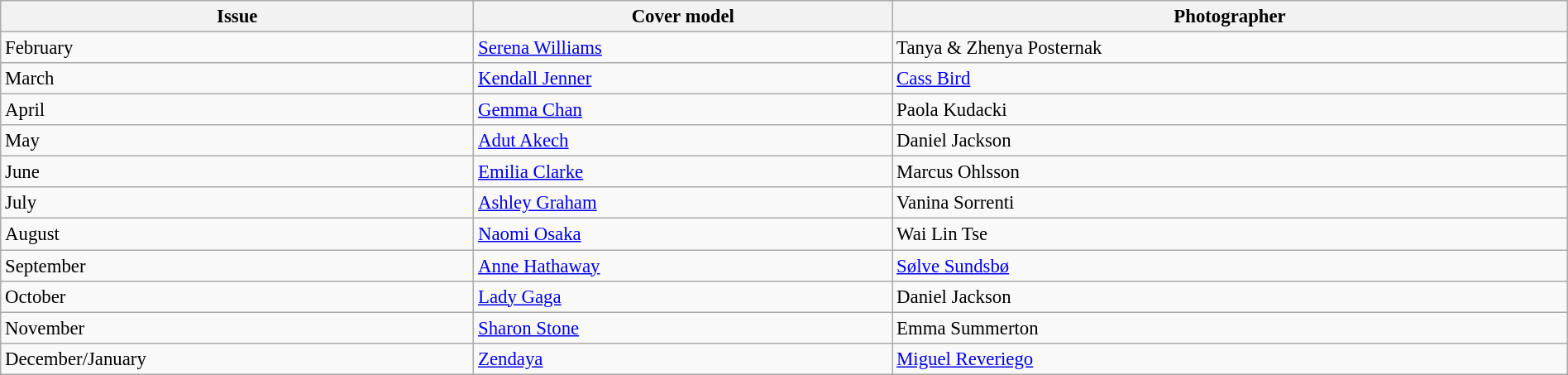<table class="sortable wikitable"  style="font-size:95%; width:100%;">
<tr>
<th style="text-align:center;">Issue</th>
<th style="text-align:center;">Cover model</th>
<th style="text-align:center;">Photographer</th>
</tr>
<tr>
<td>February</td>
<td><a href='#'>Serena Williams</a></td>
<td>Tanya & Zhenya Posternak</td>
</tr>
<tr>
<td>March</td>
<td><a href='#'>Kendall Jenner</a></td>
<td><a href='#'>Cass Bird</a></td>
</tr>
<tr>
<td>April</td>
<td><a href='#'>Gemma Chan</a></td>
<td>Paola Kudacki</td>
</tr>
<tr>
<td>May</td>
<td><a href='#'>Adut Akech</a></td>
<td>Daniel Jackson</td>
</tr>
<tr>
<td>June</td>
<td><a href='#'>Emilia Clarke</a></td>
<td>Marcus Ohlsson</td>
</tr>
<tr>
<td>July</td>
<td><a href='#'>Ashley Graham</a></td>
<td>Vanina Sorrenti</td>
</tr>
<tr>
<td>August</td>
<td><a href='#'>Naomi Osaka</a></td>
<td>Wai Lin Tse</td>
</tr>
<tr>
<td>September</td>
<td><a href='#'>Anne Hathaway</a></td>
<td><a href='#'>Sølve Sundsbø</a></td>
</tr>
<tr>
<td>October</td>
<td><a href='#'>Lady Gaga</a></td>
<td>Daniel Jackson</td>
</tr>
<tr>
<td>November</td>
<td><a href='#'>Sharon Stone</a></td>
<td>Emma Summerton</td>
</tr>
<tr>
<td>December/January</td>
<td><a href='#'>Zendaya</a></td>
<td><a href='#'>Miguel Reveriego</a></td>
</tr>
</table>
